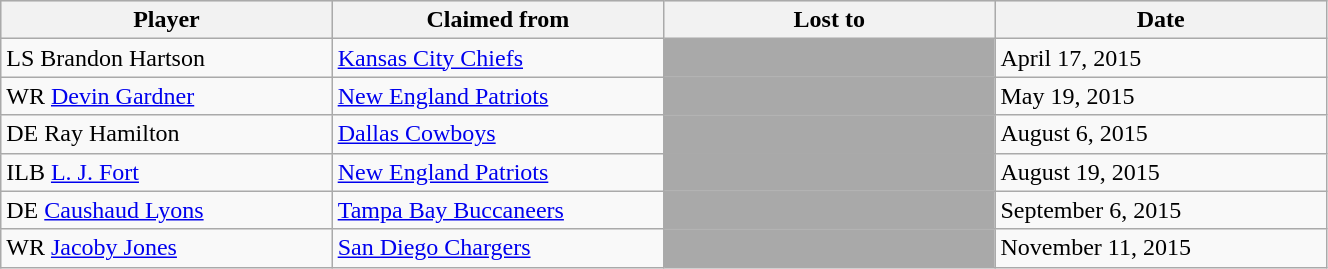<table class="wikitable" style="width:70%;">
<tr style="text-align:center; background:#ddd;">
<th style="width:25%;">Player</th>
<th style="width:25%;">Claimed from</th>
<th style="width:25%;">Lost to</th>
<th style="width:25%;">Date</th>
</tr>
<tr>
<td>LS Brandon Hartson</td>
<td><a href='#'>Kansas City Chiefs</a></td>
<td style="background:darkgray;"></td>
<td>April 17, 2015</td>
</tr>
<tr>
<td>WR <a href='#'>Devin Gardner</a></td>
<td><a href='#'>New England Patriots</a></td>
<td style="background:darkgray;"></td>
<td>May 19, 2015</td>
</tr>
<tr>
<td>DE Ray Hamilton</td>
<td><a href='#'>Dallas Cowboys</a></td>
<td style="background:darkgray;"></td>
<td>August 6, 2015</td>
</tr>
<tr>
<td>ILB <a href='#'>L. J. Fort</a></td>
<td><a href='#'>New England Patriots</a></td>
<td style="background:darkgray;"></td>
<td>August 19, 2015</td>
</tr>
<tr>
<td>DE <a href='#'>Caushaud Lyons</a></td>
<td><a href='#'>Tampa Bay Buccaneers</a></td>
<td style="background:darkgray;"></td>
<td>September 6, 2015</td>
</tr>
<tr>
<td>WR <a href='#'>Jacoby Jones</a></td>
<td><a href='#'>San Diego Chargers</a></td>
<td style="background:darkgray;"></td>
<td>November 11, 2015</td>
</tr>
</table>
